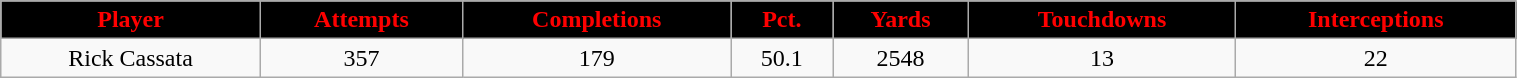<table class="wikitable" style="width:80%;">
<tr style="text-align:center; background:black; color:red;">
<td><strong>Player</strong></td>
<td><strong>Attempts</strong></td>
<td><strong>Completions</strong></td>
<td><strong>Pct.</strong></td>
<td><strong>Yards</strong></td>
<td><strong>Touchdowns</strong></td>
<td><strong>Interceptions</strong></td>
</tr>
<tr style="text-align:center;" bgcolor="">
<td>Rick Cassata</td>
<td>357</td>
<td>179</td>
<td>50.1</td>
<td>2548</td>
<td>13</td>
<td>22</td>
</tr>
</table>
